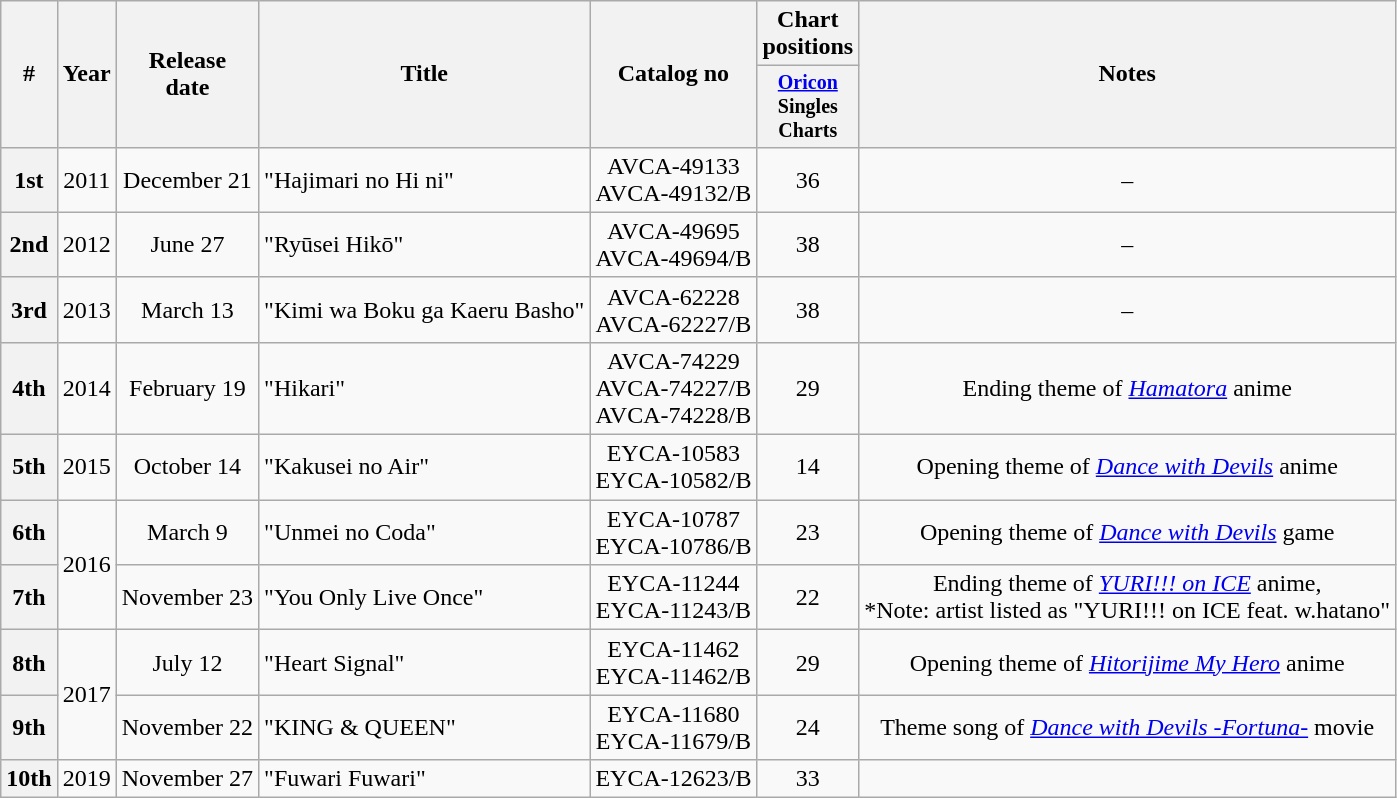<table class="wikitable" style="text-align:center">
<tr>
<th rowspan="2">#</th>
<th rowspan="2">Year</th>
<th rowspan="2">Release <br>date</th>
<th rowspan="2">Title</th>
<th rowspan="2">Catalog no</th>
<th>Chart positions</th>
<th rowspan="2">Notes</th>
</tr>
<tr style="font-size:smaller;">
<th width="35"><a href='#'>Oricon</a> Singles Charts<br></th>
</tr>
<tr>
<th>1st</th>
<td rowspan="1">2011</td>
<td>December 21</td>
<td align="left">"Hajimari no Hi ni"</td>
<td>AVCA-49133 <br> AVCA-49132/B</td>
<td>36</td>
<td>–</td>
</tr>
<tr>
<th>2nd</th>
<td rowspan="1">2012</td>
<td>June 27</td>
<td align="left">"Ryūsei Hikō"</td>
<td>AVCA-49695 <br> AVCA-49694/B</td>
<td>38</td>
<td>–</td>
</tr>
<tr>
<th>3rd</th>
<td rowspan="1">2013</td>
<td>March 13</td>
<td align="left">"Kimi wa Boku ga Kaeru Basho"</td>
<td>AVCA-62228 <br> AVCA-62227/B</td>
<td>38</td>
<td>–</td>
</tr>
<tr>
<th>4th</th>
<td rowspan="1">2014</td>
<td>February 19</td>
<td align="left">"Hikari"</td>
<td>AVCA-74229 <br> AVCA-74227/B <br> AVCA-74228/B</td>
<td>29</td>
<td>Ending theme of <em><a href='#'>Hamatora</a></em> anime</td>
</tr>
<tr>
<th>5th</th>
<td rowspan="1">2015</td>
<td>October 14</td>
<td align="left">"Kakusei no Air"</td>
<td>EYCA-10583 <br> EYCA-10582/B</td>
<td>14</td>
<td>Opening theme of <em><a href='#'>Dance with Devils</a></em> anime</td>
</tr>
<tr>
<th>6th</th>
<td rowspan="2">2016</td>
<td>March 9</td>
<td align="left">"Unmei no Coda"</td>
<td>EYCA-10787 <br> EYCA-10786/B</td>
<td>23</td>
<td>Opening theme of <em><a href='#'>Dance with Devils</a></em> game</td>
</tr>
<tr>
<th>7th</th>
<td>November 23</td>
<td align="left">"You Only Live Once"</td>
<td>EYCA-11244 <br> EYCA-11243/B</td>
<td>22</td>
<td>Ending theme of <em><a href='#'>YURI!!! on ICE</a></em> anime,<br> *Note: artist listed as "YURI!!! on ICE feat. w.hatano"</td>
</tr>
<tr>
<th>8th</th>
<td rowspan="2">2017</td>
<td>July 12</td>
<td align="left">"Heart Signal"</td>
<td>EYCA-11462 <br> EYCA-11462/B</td>
<td>29</td>
<td>Opening theme of <em><a href='#'>Hitorijime My Hero</a></em> anime</td>
</tr>
<tr>
<th>9th</th>
<td>November 22</td>
<td align="left">"KING & QUEEN"</td>
<td>EYCA-11680 <br> EYCA-11679/B</td>
<td>24</td>
<td>Theme song of <em><a href='#'>Dance with Devils -Fortuna-</a></em> movie</td>
</tr>
<tr>
<th>10th</th>
<td>2019</td>
<td>November 27</td>
<td align="left">"Fuwari Fuwari"</td>
<td>EYCA-12623/B</td>
<td>33</td>
<td></td>
</tr>
</table>
